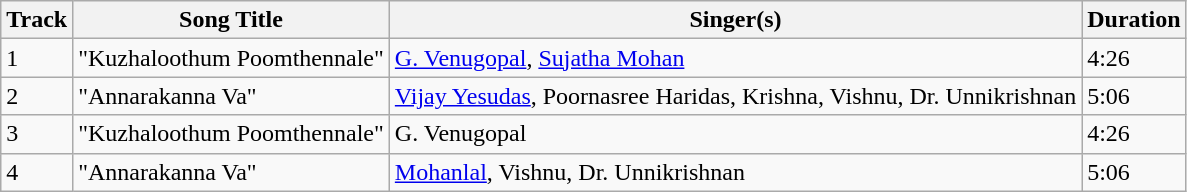<table class="wikitable">
<tr>
<th>Track</th>
<th>Song Title</th>
<th>Singer(s)</th>
<th>Duration</th>
</tr>
<tr>
<td>1</td>
<td>"Kuzhaloothum Poomthennale"</td>
<td><a href='#'>G. Venugopal</a>, <a href='#'>Sujatha Mohan</a></td>
<td>4:26</td>
</tr>
<tr>
<td>2</td>
<td>"Annarakanna Va"</td>
<td><a href='#'>Vijay Yesudas</a>, Poornasree Haridas, Krishna, Vishnu, Dr. Unnikrishnan</td>
<td>5:06</td>
</tr>
<tr>
<td>3</td>
<td>"Kuzhaloothum Poomthennale"</td>
<td>G. Venugopal</td>
<td>4:26</td>
</tr>
<tr>
<td>4</td>
<td>"Annarakanna Va"</td>
<td><a href='#'>Mohanlal</a>, Vishnu, Dr. Unnikrishnan</td>
<td>5:06</td>
</tr>
</table>
